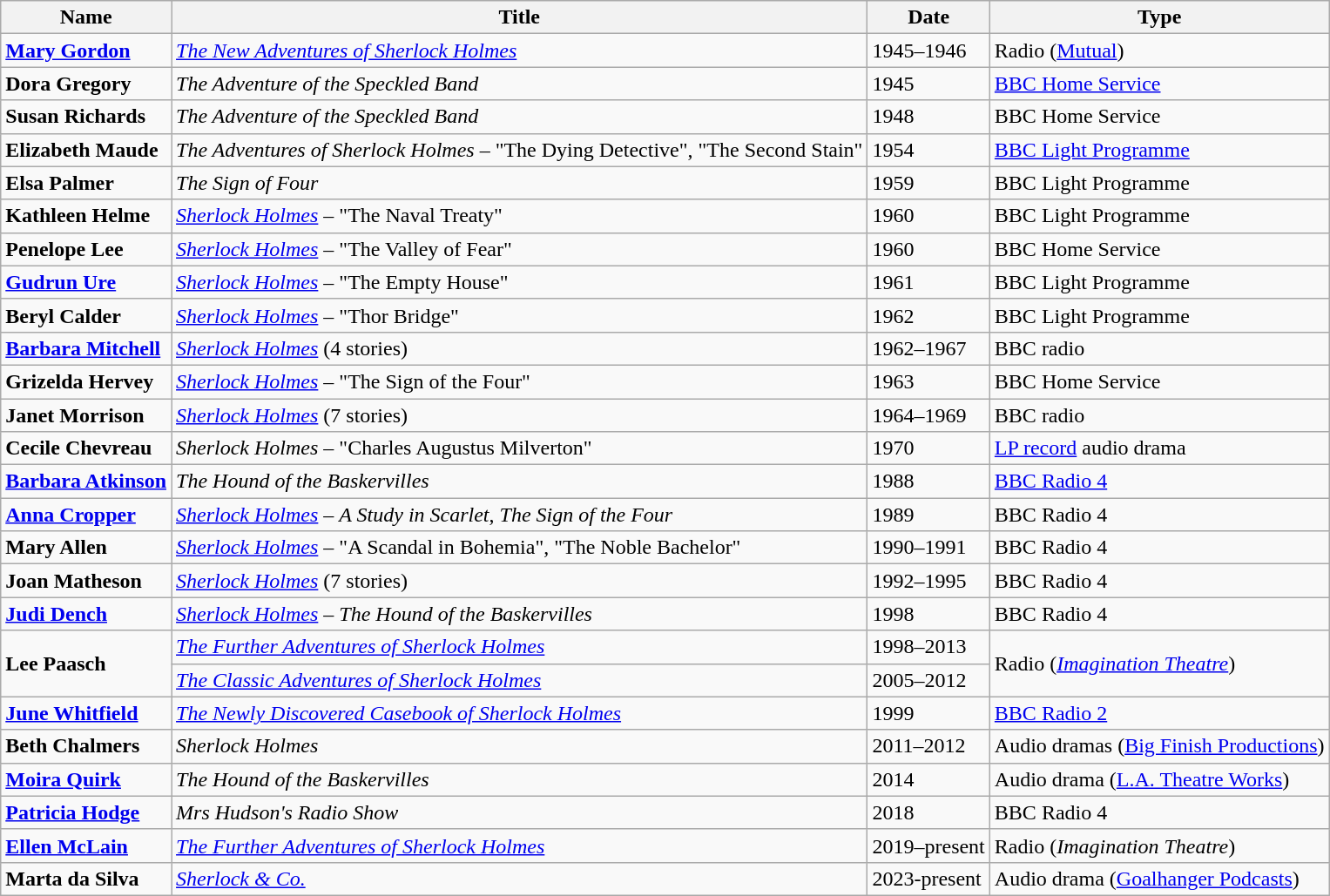<table class="wikitable sortable">
<tr>
<th>Name</th>
<th>Title</th>
<th>Date</th>
<th>Type</th>
</tr>
<tr>
<td><strong><a href='#'>Mary Gordon</a></strong></td>
<td><em><a href='#'>The New Adventures of Sherlock Holmes</a></em></td>
<td>1945–1946</td>
<td>Radio (<a href='#'>Mutual</a>)</td>
</tr>
<tr>
<td><strong>Dora Gregory</strong></td>
<td><em>The Adventure of the Speckled Band</em></td>
<td>1945</td>
<td><a href='#'>BBC Home Service</a></td>
</tr>
<tr>
<td><strong>Susan Richards</strong></td>
<td><em>The Adventure of the Speckled Band</em></td>
<td>1948</td>
<td>BBC Home Service</td>
</tr>
<tr>
<td><strong>Elizabeth Maude</strong></td>
<td><em>The Adventures of Sherlock Holmes</em> – "The Dying Detective", "The Second Stain"</td>
<td>1954</td>
<td><a href='#'>BBC Light Programme</a></td>
</tr>
<tr>
<td><strong>Elsa Palmer</strong></td>
<td><em>The Sign of Four</em></td>
<td>1959</td>
<td>BBC Light Programme</td>
</tr>
<tr>
<td><strong>Kathleen Helme</strong></td>
<td><em><a href='#'>Sherlock Holmes</a></em> – "The Naval Treaty"</td>
<td>1960</td>
<td>BBC Light Programme</td>
</tr>
<tr>
<td><strong>Penelope Lee</strong></td>
<td><em><a href='#'>Sherlock Holmes</a></em> – "The Valley of Fear"</td>
<td>1960</td>
<td>BBC Home Service</td>
</tr>
<tr>
<td><strong><a href='#'>Gudrun Ure</a></strong></td>
<td><em><a href='#'>Sherlock Holmes</a></em> – "The Empty House"</td>
<td>1961</td>
<td>BBC Light Programme</td>
</tr>
<tr>
<td><strong>Beryl Calder</strong></td>
<td><em><a href='#'>Sherlock Holmes</a></em> – "Thor Bridge"</td>
<td>1962</td>
<td>BBC Light Programme</td>
</tr>
<tr>
<td><strong><a href='#'>Barbara Mitchell</a></strong></td>
<td><em><a href='#'>Sherlock Holmes</a></em> (4 stories)</td>
<td>1962–1967</td>
<td>BBC radio</td>
</tr>
<tr>
<td><strong>Grizelda Hervey</strong></td>
<td><em><a href='#'>Sherlock Holmes</a></em> – "The Sign of the Four"</td>
<td>1963</td>
<td>BBC Home Service</td>
</tr>
<tr>
<td><strong>Janet Morrison</strong></td>
<td><em><a href='#'>Sherlock Holmes</a></em> (7 stories)</td>
<td>1964–1969</td>
<td>BBC radio</td>
</tr>
<tr>
<td><strong>Cecile Chevreau</strong></td>
<td><em>Sherlock Holmes</em> – "Charles Augustus Milverton"</td>
<td>1970</td>
<td><a href='#'>LP record</a> audio drama</td>
</tr>
<tr>
<td><strong><a href='#'>Barbara Atkinson</a></strong></td>
<td><em>The Hound of the Baskervilles</em></td>
<td>1988</td>
<td><a href='#'>BBC Radio 4</a></td>
</tr>
<tr>
<td><strong><a href='#'>Anna Cropper</a></strong></td>
<td><em><a href='#'>Sherlock Holmes</a></em> – <em>A Study in Scarlet</em>, <em>The Sign of the Four</em></td>
<td>1989</td>
<td>BBC Radio 4</td>
</tr>
<tr>
<td><strong>Mary Allen</strong></td>
<td><em><a href='#'>Sherlock Holmes</a></em> – "A Scandal in Bohemia", "The Noble Bachelor"</td>
<td>1990–1991</td>
<td>BBC Radio 4</td>
</tr>
<tr>
<td><strong>Joan Matheson</strong></td>
<td><em><a href='#'>Sherlock Holmes</a></em> (7 stories)</td>
<td>1992–1995</td>
<td>BBC Radio 4</td>
</tr>
<tr>
<td><strong><a href='#'>Judi Dench</a></strong></td>
<td><em><a href='#'>Sherlock Holmes</a></em> – <em>The Hound of the Baskervilles</em></td>
<td>1998</td>
<td>BBC Radio 4</td>
</tr>
<tr>
<td rowspan="2"><strong>Lee Paasch</strong></td>
<td><em><a href='#'>The Further Adventures of Sherlock Holmes</a></em></td>
<td>1998–2013</td>
<td rowspan="2">Radio (<em><a href='#'>Imagination Theatre</a></em>)</td>
</tr>
<tr>
<td><em><a href='#'>The Classic Adventures of Sherlock Holmes</a></em></td>
<td>2005–2012</td>
</tr>
<tr>
<td><strong><a href='#'>June Whitfield</a></strong></td>
<td><em><a href='#'>The Newly Discovered Casebook of Sherlock Holmes</a></em></td>
<td>1999</td>
<td><a href='#'>BBC Radio 2</a></td>
</tr>
<tr>
<td><strong>Beth Chalmers</strong></td>
<td><em>Sherlock Holmes</em></td>
<td>2011–2012</td>
<td>Audio dramas (<a href='#'>Big Finish Productions</a>)</td>
</tr>
<tr>
<td><strong><a href='#'>Moira Quirk</a></strong></td>
<td><em>The Hound of the Baskervilles</em></td>
<td>2014</td>
<td>Audio drama (<a href='#'>L.A. Theatre Works</a>)</td>
</tr>
<tr>
<td><strong><a href='#'>Patricia Hodge</a></strong></td>
<td><em>Mrs Hudson's Radio Show</em></td>
<td>2018</td>
<td>BBC Radio 4</td>
</tr>
<tr>
<td><strong><a href='#'>Ellen McLain</a></strong></td>
<td><em><a href='#'>The Further Adventures of Sherlock Holmes</a></em></td>
<td>2019–present</td>
<td>Radio (<em>Imagination Theatre</em>)</td>
</tr>
<tr>
<td><strong>Marta da Silva</strong></td>
<td><em><a href='#'>Sherlock & Co.</a></em></td>
<td>2023-present</td>
<td>Audio drama (<a href='#'>Goalhanger Podcasts</a>)</td>
</tr>
</table>
